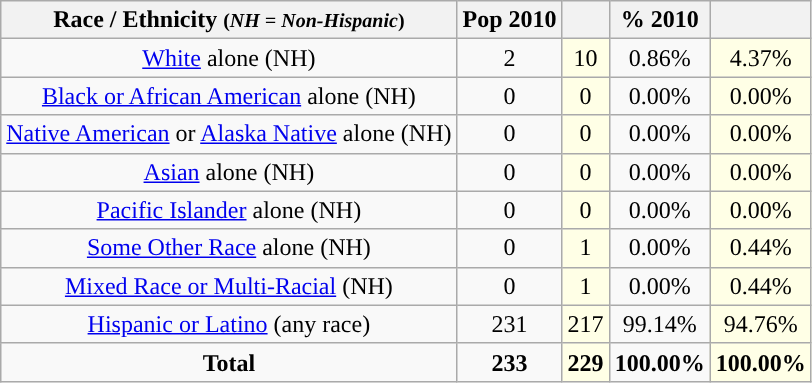<table class="wikitable" style="text-align:center;">
<tr>
<th>Race / Ethnicity <small>(<em>NH = Non-Hispanic</em>)</small></th>
<th>Pop 2010</th>
<th></th>
<th>% 2010</th>
<th></th>
</tr>
<tr>
<td><a href='#'>White</a> alone (NH)</td>
<td>2</td>
<td style='background: #ffffe6;'>10</td>
<td>0.86%</td>
<td style='background: #ffffe6;'>4.37%</td>
</tr>
<tr>
<td><a href='#'>Black or African American</a> alone (NH)</td>
<td>0</td>
<td style='background: #ffffe6;'>0</td>
<td>0.00%</td>
<td style='background: #ffffe6;'>0.00%</td>
</tr>
<tr>
<td><a href='#'>Native American</a> or <a href='#'>Alaska Native</a> alone (NH)</td>
<td>0</td>
<td style='background: #ffffe6;'>0</td>
<td>0.00%</td>
<td style='background: #ffffe6;'>0.00%</td>
</tr>
<tr>
<td><a href='#'>Asian</a> alone (NH)</td>
<td>0</td>
<td style='background: #ffffe6;'>0</td>
<td>0.00%</td>
<td style='background: #ffffe6;'>0.00%</td>
</tr>
<tr>
<td><a href='#'>Pacific Islander</a> alone (NH)</td>
<td>0</td>
<td style='background: #ffffe6;'>0</td>
<td>0.00%</td>
<td style='background: #ffffe6;'>0.00%</td>
</tr>
<tr>
<td><a href='#'>Some Other Race</a> alone (NH)</td>
<td>0</td>
<td style='background: #ffffe6;'>1</td>
<td>0.00%</td>
<td style='background: #ffffe6;'>0.44%</td>
</tr>
<tr>
<td><a href='#'>Mixed Race or Multi-Racial</a> (NH)</td>
<td>0</td>
<td style='background: #ffffe6;'>1</td>
<td>0.00%</td>
<td style='background: #ffffe6;'>0.44%</td>
</tr>
<tr>
<td><a href='#'>Hispanic or Latino</a> (any race)</td>
<td>231</td>
<td style='background: #ffffe6;'>217</td>
<td>99.14%</td>
<td style='background: #ffffe6;'>94.76%</td>
</tr>
<tr>
<td><strong>Total</strong></td>
<td><strong>233</strong></td>
<td style='background: #ffffe6;'><strong>229</strong></td>
<td><strong>100.00%</strong></td>
<td style='background: #ffffe6;'><strong>100.00%</strong></td>
</tr>
</table>
